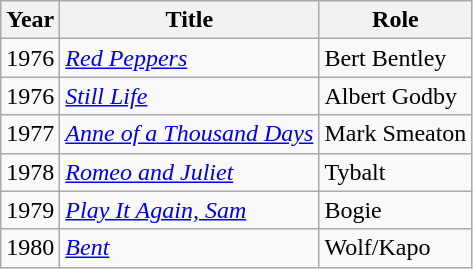<table class="wikitable sortable">
<tr>
<th>Year</th>
<th>Title</th>
<th>Role</th>
</tr>
<tr>
<td>1976</td>
<td><em><a href='#'>Red Peppers</a></em></td>
<td>Bert Bentley</td>
</tr>
<tr>
<td>1976</td>
<td><em><a href='#'>Still Life</a></em></td>
<td>Albert Godby</td>
</tr>
<tr>
<td>1977</td>
<td><em><a href='#'>Anne of a Thousand Days</a></em></td>
<td>Mark Smeaton</td>
</tr>
<tr>
<td>1978</td>
<td><em><a href='#'>Romeo and Juliet</a></em></td>
<td>Tybalt</td>
</tr>
<tr>
<td>1979</td>
<td><em><a href='#'>Play It Again, Sam</a></em></td>
<td>Bogie</td>
</tr>
<tr>
<td>1980</td>
<td><em><a href='#'>Bent</a></em></td>
<td>Wolf/Kapo</td>
</tr>
</table>
